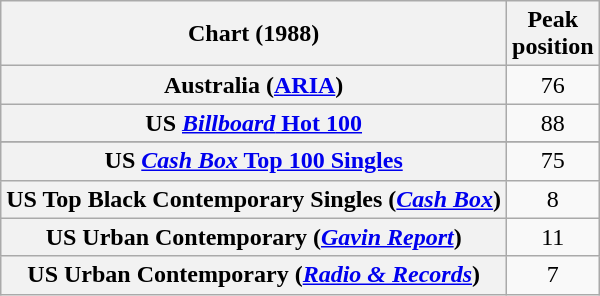<table class="wikitable sortable plainrowheaders" style="text-align:center">
<tr>
<th scope="col">Chart (1988)</th>
<th scope="col">Peak<br>position</th>
</tr>
<tr>
<th scope="row">Australia (<a href='#'>ARIA</a>)</th>
<td>76</td>
</tr>
<tr>
<th scope="row">US <a href='#'><em>Billboard</em> Hot 100</a></th>
<td>88</td>
</tr>
<tr>
</tr>
<tr>
</tr>
<tr>
</tr>
<tr>
<th scope="row">US <a href='#'><em>Cash Box</em> Top 100 Singles</a></th>
<td>75</td>
</tr>
<tr>
<th scope="row">US Top Black Contemporary Singles (<em><a href='#'>Cash Box</a></em>)</th>
<td>8</td>
</tr>
<tr>
<th scope="row">US Urban Contemporary (<em><a href='#'>Gavin Report</a></em>)</th>
<td>11</td>
</tr>
<tr>
<th scope="row">US Urban Contemporary (<em><a href='#'>Radio & Records</a></em>)</th>
<td>7</td>
</tr>
</table>
